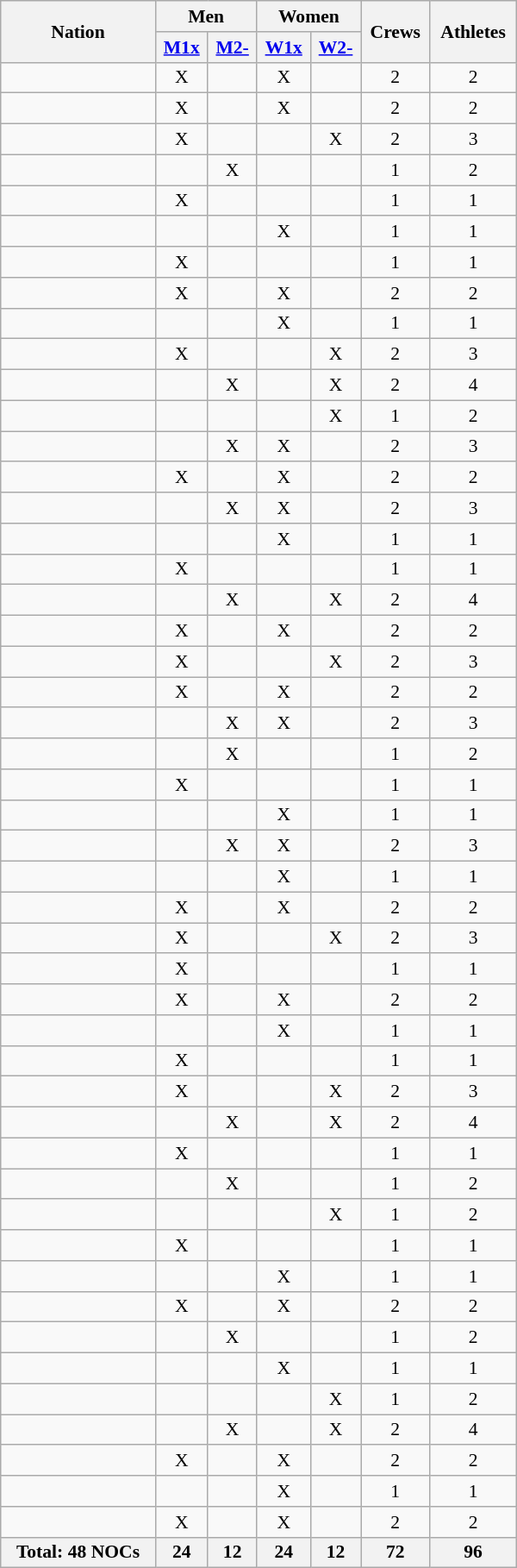<table class="wikitable" width=400 style="text-align:center; font-size:90%">
<tr>
<th rowspan="2" align="left">Nation</th>
<th colspan="2">Men</th>
<th colspan="2">Women</th>
<th rowspan="2">Crews</th>
<th rowspan=2>Athletes</th>
</tr>
<tr>
<th><a href='#'>M1x</a></th>
<th><a href='#'>M2-</a></th>
<th><a href='#'>W1x</a></th>
<th><a href='#'>W2-</a></th>
</tr>
<tr>
<td align=left></td>
<td>X</td>
<td></td>
<td>X</td>
<td></td>
<td>2</td>
<td>2</td>
</tr>
<tr>
<td align=left></td>
<td>X</td>
<td></td>
<td>X</td>
<td></td>
<td>2</td>
<td>2</td>
</tr>
<tr>
<td align=left></td>
<td>X</td>
<td></td>
<td></td>
<td>X</td>
<td>2</td>
<td>3</td>
</tr>
<tr>
<td align=left></td>
<td></td>
<td>X</td>
<td></td>
<td></td>
<td>1</td>
<td>2</td>
</tr>
<tr>
<td align=left></td>
<td>X</td>
<td></td>
<td></td>
<td></td>
<td>1</td>
<td>1</td>
</tr>
<tr>
<td align=left></td>
<td></td>
<td></td>
<td>X</td>
<td></td>
<td>1</td>
<td>1</td>
</tr>
<tr>
<td align=left></td>
<td>X</td>
<td></td>
<td></td>
<td></td>
<td>1</td>
<td>1</td>
</tr>
<tr>
<td align=left></td>
<td>X</td>
<td></td>
<td>X</td>
<td></td>
<td>2</td>
<td>2</td>
</tr>
<tr>
<td align=left></td>
<td></td>
<td></td>
<td>X</td>
<td></td>
<td>1</td>
<td>1</td>
</tr>
<tr>
<td align=left></td>
<td>X</td>
<td></td>
<td></td>
<td>X</td>
<td>2</td>
<td>3</td>
</tr>
<tr>
<td align=left></td>
<td></td>
<td>X</td>
<td></td>
<td>X</td>
<td>2</td>
<td>4</td>
</tr>
<tr>
<td align=left></td>
<td></td>
<td></td>
<td></td>
<td>X</td>
<td>1</td>
<td>2</td>
</tr>
<tr>
<td align=left></td>
<td></td>
<td>X</td>
<td>X</td>
<td></td>
<td>2</td>
<td>3</td>
</tr>
<tr>
<td align=left></td>
<td>X</td>
<td></td>
<td>X</td>
<td></td>
<td>2</td>
<td>2</td>
</tr>
<tr>
<td align=left></td>
<td></td>
<td>X</td>
<td>X</td>
<td></td>
<td>2</td>
<td>3</td>
</tr>
<tr>
<td align=left></td>
<td></td>
<td></td>
<td>X</td>
<td></td>
<td>1</td>
<td>1</td>
</tr>
<tr>
<td align=left></td>
<td>X</td>
<td></td>
<td></td>
<td></td>
<td>1</td>
<td>1</td>
</tr>
<tr>
<td align=left></td>
<td></td>
<td>X</td>
<td></td>
<td>X</td>
<td>2</td>
<td>4</td>
</tr>
<tr>
<td align=left></td>
<td>X</td>
<td></td>
<td>X</td>
<td></td>
<td>2</td>
<td>2</td>
</tr>
<tr>
<td align=left></td>
<td>X</td>
<td></td>
<td></td>
<td>X</td>
<td>2</td>
<td>3</td>
</tr>
<tr>
<td align=left></td>
<td>X</td>
<td></td>
<td>X</td>
<td></td>
<td>2</td>
<td>2</td>
</tr>
<tr>
<td align=left></td>
<td></td>
<td>X</td>
<td>X</td>
<td></td>
<td>2</td>
<td>3</td>
</tr>
<tr>
<td align=left></td>
<td></td>
<td>X</td>
<td></td>
<td></td>
<td>1</td>
<td>2</td>
</tr>
<tr>
<td align=left></td>
<td>X</td>
<td></td>
<td></td>
<td></td>
<td>1</td>
<td>1</td>
</tr>
<tr>
<td align=left></td>
<td></td>
<td></td>
<td>X</td>
<td></td>
<td>1</td>
<td>1</td>
</tr>
<tr>
<td align=left></td>
<td></td>
<td>X</td>
<td>X</td>
<td></td>
<td>2</td>
<td>3</td>
</tr>
<tr>
<td align=left></td>
<td></td>
<td></td>
<td>X</td>
<td></td>
<td>1</td>
<td>1</td>
</tr>
<tr>
<td align=left></td>
<td>X</td>
<td></td>
<td>X</td>
<td></td>
<td>2</td>
<td>2</td>
</tr>
<tr>
<td align=left></td>
<td>X</td>
<td></td>
<td></td>
<td>X</td>
<td>2</td>
<td>3</td>
</tr>
<tr>
<td align=left></td>
<td>X</td>
<td></td>
<td></td>
<td></td>
<td>1</td>
<td>1</td>
</tr>
<tr>
<td align=left></td>
<td>X</td>
<td></td>
<td>X</td>
<td></td>
<td>2</td>
<td>2</td>
</tr>
<tr>
<td align=left></td>
<td></td>
<td></td>
<td>X</td>
<td></td>
<td>1</td>
<td>1</td>
</tr>
<tr>
<td align=left></td>
<td>X</td>
<td></td>
<td></td>
<td></td>
<td>1</td>
<td>1</td>
</tr>
<tr>
<td align=left></td>
<td>X</td>
<td></td>
<td></td>
<td>X</td>
<td>2</td>
<td>3</td>
</tr>
<tr>
<td align=left></td>
<td></td>
<td>X</td>
<td></td>
<td>X</td>
<td>2</td>
<td>4</td>
</tr>
<tr>
<td align=left></td>
<td>X</td>
<td></td>
<td></td>
<td></td>
<td>1</td>
<td>1</td>
</tr>
<tr>
<td align=left></td>
<td></td>
<td>X</td>
<td></td>
<td></td>
<td>1</td>
<td>2</td>
</tr>
<tr>
<td align=left></td>
<td></td>
<td></td>
<td></td>
<td>X</td>
<td>1</td>
<td>2</td>
</tr>
<tr>
<td align=left></td>
<td>X</td>
<td></td>
<td></td>
<td></td>
<td>1</td>
<td>1</td>
</tr>
<tr>
<td align=left></td>
<td></td>
<td></td>
<td>X</td>
<td></td>
<td>1</td>
<td>1</td>
</tr>
<tr>
<td align=left></td>
<td>X</td>
<td></td>
<td>X</td>
<td></td>
<td>2</td>
<td>2</td>
</tr>
<tr>
<td align=left></td>
<td></td>
<td>X</td>
<td></td>
<td></td>
<td>1</td>
<td>2</td>
</tr>
<tr>
<td align=left></td>
<td></td>
<td></td>
<td>X</td>
<td></td>
<td>1</td>
<td>1</td>
</tr>
<tr>
<td align=left></td>
<td></td>
<td></td>
<td></td>
<td>X</td>
<td>1</td>
<td>2</td>
</tr>
<tr>
<td align=left></td>
<td></td>
<td>X</td>
<td></td>
<td>X</td>
<td>2</td>
<td>4</td>
</tr>
<tr>
<td align=left></td>
<td>X</td>
<td></td>
<td>X</td>
<td></td>
<td>2</td>
<td>2</td>
</tr>
<tr>
<td align=left></td>
<td></td>
<td></td>
<td>X</td>
<td></td>
<td>1</td>
<td>1</td>
</tr>
<tr>
<td align=left></td>
<td>X</td>
<td></td>
<td>X</td>
<td></td>
<td>2</td>
<td>2</td>
</tr>
<tr>
<th>Total: 48 NOCs</th>
<th>24</th>
<th>12</th>
<th>24</th>
<th>12</th>
<th>72</th>
<th>96</th>
</tr>
</table>
